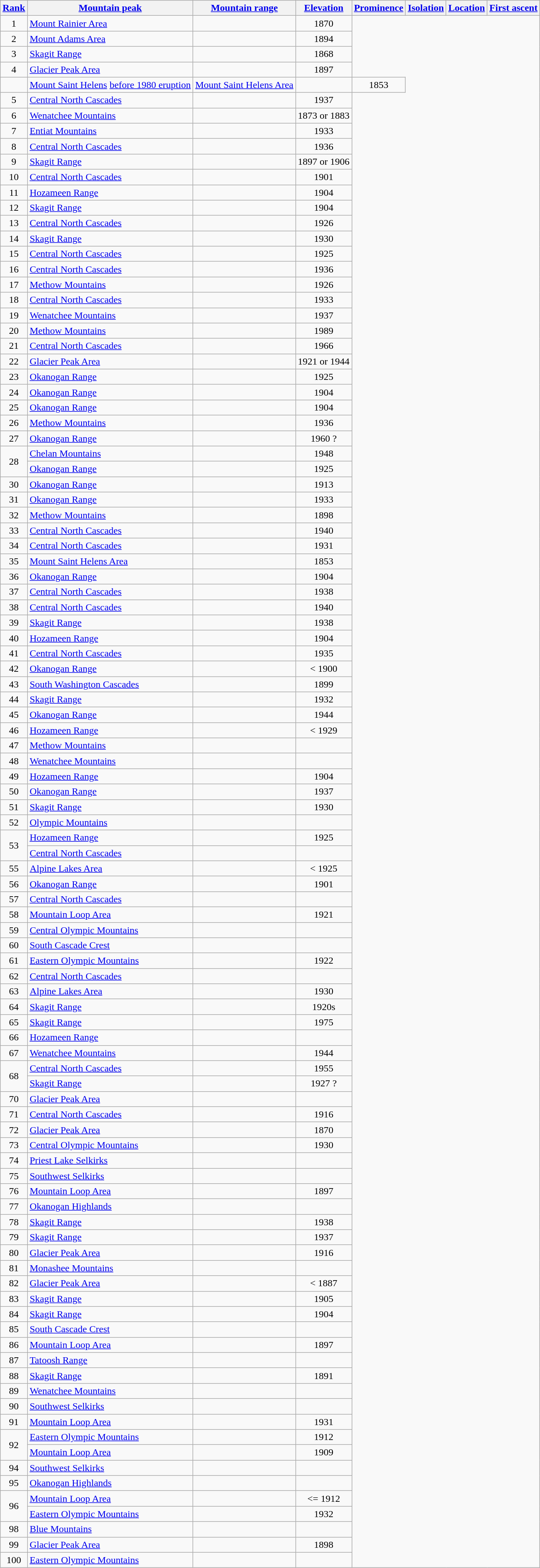<table class="wikitable sortable">
<tr>
<th><a href='#'>Rank</a></th>
<th><a href='#'>Mountain peak</a></th>
<th><a href='#'>Mountain range</a></th>
<th><a href='#'>Elevation</a></th>
<th><a href='#'>Prominence</a></th>
<th><a href='#'>Isolation</a></th>
<th><a href='#'>Location</a></th>
<th><a href='#'>First ascent</a></th>
</tr>
<tr>
<td align=center>1<br></td>
<td><a href='#'>Mount Rainier Area</a><br></td>
<td></td>
<td align=center>1870</td>
</tr>
<tr>
<td align=center>2<br></td>
<td><a href='#'>Mount Adams Area</a><br></td>
<td></td>
<td align=center>1894</td>
</tr>
<tr>
<td align=center>3<br></td>
<td><a href='#'>Skagit Range</a><br></td>
<td></td>
<td align=center>1868</td>
</tr>
<tr>
<td align=center>4<br></td>
<td><a href='#'>Glacier Peak Area</a><br></td>
<td></td>
<td align=center>1897</td>
</tr>
<tr>
<td data-sort-value=4.5></td>
<td><a href='#'>Mount Saint Helens</a> <a href='#'>before 1980 eruption</a></td>
<td><a href='#'>Mount Saint Helens Area</a><br></td>
<td></td>
<td align=center>1853</td>
</tr>
<tr>
<td align=center>5<br></td>
<td><a href='#'>Central North Cascades</a><br></td>
<td></td>
<td align=center>1937</td>
</tr>
<tr>
<td align=center>6<br></td>
<td><a href='#'>Wenatchee Mountains</a><br></td>
<td></td>
<td align=center data-sort-value=1873>1873 or 1883</td>
</tr>
<tr>
<td align=center>7<br></td>
<td><a href='#'>Entiat Mountains</a><br></td>
<td></td>
<td align=center>1933</td>
</tr>
<tr>
<td align=center>8<br></td>
<td><a href='#'>Central North Cascades</a><br></td>
<td></td>
<td align=center>1936</td>
</tr>
<tr>
<td align=center>9<br></td>
<td><a href='#'>Skagit Range</a><br></td>
<td></td>
<td align=center data-sort-value=1897>1897 or 1906</td>
</tr>
<tr>
<td align=center>10<br></td>
<td><a href='#'>Central North Cascades</a><br></td>
<td></td>
<td align=center>1901</td>
</tr>
<tr>
<td align=center>11<br></td>
<td><a href='#'>Hozameen Range</a><br></td>
<td></td>
<td align=center>1904</td>
</tr>
<tr>
<td align=center>12<br></td>
<td><a href='#'>Skagit Range</a><br></td>
<td></td>
<td align=center>1904</td>
</tr>
<tr>
<td align=center>13<br></td>
<td><a href='#'>Central North Cascades</a><br></td>
<td></td>
<td align=center>1926</td>
</tr>
<tr>
<td align=center>14<br></td>
<td><a href='#'>Skagit Range</a><br></td>
<td></td>
<td align=center>1930</td>
</tr>
<tr>
<td align=center>15<br></td>
<td><a href='#'>Central North Cascades</a><br></td>
<td></td>
<td align=center>1925</td>
</tr>
<tr>
<td align=center>16<br></td>
<td><a href='#'>Central North Cascades</a><br></td>
<td></td>
<td align=center>1936</td>
</tr>
<tr>
<td align=center>17<br></td>
<td><a href='#'>Methow Mountains</a><br></td>
<td></td>
<td align=center>1926</td>
</tr>
<tr>
<td align=center>18<br></td>
<td><a href='#'>Central North Cascades</a><br></td>
<td></td>
<td align=center>1933</td>
</tr>
<tr>
<td align=center>19<br></td>
<td><a href='#'>Wenatchee Mountains</a><br></td>
<td></td>
<td align=center>1937</td>
</tr>
<tr>
<td align=center>20<br></td>
<td><a href='#'>Methow Mountains</a><br></td>
<td></td>
<td align=center>1989</td>
</tr>
<tr>
<td align=center>21<br></td>
<td><a href='#'>Central North Cascades</a><br></td>
<td></td>
<td align=center>1966</td>
</tr>
<tr>
<td align=center>22<br></td>
<td><a href='#'>Glacier Peak Area</a><br></td>
<td></td>
<td align=center data-sort-value=1921>1921 or 1944</td>
</tr>
<tr>
<td align=center>23<br></td>
<td><a href='#'>Okanogan Range</a><br></td>
<td></td>
<td align=center>1925</td>
</tr>
<tr>
<td align=center>24<br></td>
<td><a href='#'>Okanogan Range</a><br></td>
<td></td>
<td align=center>1904</td>
</tr>
<tr>
<td align=center>25<br></td>
<td><a href='#'>Okanogan Range</a><br></td>
<td></td>
<td align=center>1904</td>
</tr>
<tr>
<td align=center>26<br></td>
<td><a href='#'>Methow Mountains</a><br></td>
<td></td>
<td align=center>1936</td>
</tr>
<tr>
<td align=center>27<br></td>
<td><a href='#'>Okanogan Range</a><br></td>
<td></td>
<td align=center data-sort-value=1960>1960 ?</td>
</tr>
<tr>
<td align=center rowspan=2>28<br></td>
<td><a href='#'>Chelan Mountains</a><br></td>
<td></td>
<td align=center>1948</td>
</tr>
<tr>
<td><a href='#'>Okanogan Range</a><br></td>
<td></td>
<td align=center>1925</td>
</tr>
<tr>
<td align=center>30<br></td>
<td><a href='#'>Okanogan Range</a><br></td>
<td></td>
<td align=center>1913</td>
</tr>
<tr>
<td align=center>31<br></td>
<td><a href='#'>Okanogan Range</a><br></td>
<td></td>
<td align=center>1933</td>
</tr>
<tr>
<td align=center>32<br></td>
<td><a href='#'>Methow Mountains</a><br></td>
<td></td>
<td align=center>1898</td>
</tr>
<tr>
<td align=center>33<br></td>
<td><a href='#'>Central North Cascades</a><br></td>
<td></td>
<td align=center>1940</td>
</tr>
<tr>
<td align=center>34<br></td>
<td><a href='#'>Central North Cascades</a><br></td>
<td></td>
<td align=center>1931</td>
</tr>
<tr>
<td align=center>35<br></td>
<td><a href='#'>Mount Saint Helens Area</a><br></td>
<td></td>
<td align=center>1853</td>
</tr>
<tr>
<td align=center>36<br></td>
<td><a href='#'>Okanogan Range</a><br></td>
<td></td>
<td align=center>1904</td>
</tr>
<tr>
<td align=center>37<br></td>
<td><a href='#'>Central North Cascades</a><br></td>
<td></td>
<td align=center>1938</td>
</tr>
<tr>
<td align=center>38<br></td>
<td><a href='#'>Central North Cascades</a><br></td>
<td></td>
<td align=center>1940</td>
</tr>
<tr>
<td align=center>39<br></td>
<td><a href='#'>Skagit Range</a><br></td>
<td></td>
<td align=center>1938</td>
</tr>
<tr>
<td align=center>40<br></td>
<td><a href='#'>Hozameen Range</a><br></td>
<td></td>
<td align=center>1904</td>
</tr>
<tr>
<td align=center>41<br></td>
<td><a href='#'>Central North Cascades</a><br></td>
<td></td>
<td align=center>1935</td>
</tr>
<tr>
<td align=center>42<br></td>
<td><a href='#'>Okanogan Range</a><br></td>
<td></td>
<td align=center data-sort-value=1899.9>< 1900</td>
</tr>
<tr>
<td align=center>43<br></td>
<td><a href='#'>South Washington Cascades</a><br></td>
<td></td>
<td align=center>1899</td>
</tr>
<tr>
<td align=center>44<br></td>
<td><a href='#'>Skagit Range</a><br></td>
<td></td>
<td align=center>1932</td>
</tr>
<tr>
<td align=center>45<br></td>
<td><a href='#'>Okanogan Range</a><br></td>
<td></td>
<td align=center>1944</td>
</tr>
<tr>
<td align=center>46<br></td>
<td><a href='#'>Hozameen Range</a><br></td>
<td></td>
<td align=center data-sort-value=1928.9>< 1929</td>
</tr>
<tr>
<td align=center>47<br></td>
<td><a href='#'>Methow Mountains</a><br></td>
<td></td>
<td align=center data-sort-value=9999></td>
</tr>
<tr>
<td align=center>48<br></td>
<td><a href='#'>Wenatchee Mountains</a><br></td>
<td></td>
<td align=center data-sort-value=9999></td>
</tr>
<tr>
<td align=center>49<br></td>
<td><a href='#'>Hozameen Range</a><br></td>
<td></td>
<td align=center>1904</td>
</tr>
<tr>
<td align=center>50<br></td>
<td><a href='#'>Okanogan Range</a><br></td>
<td></td>
<td align=center>1937</td>
</tr>
<tr>
<td align=center>51<br></td>
<td><a href='#'>Skagit Range</a><br></td>
<td></td>
<td align=center>1930</td>
</tr>
<tr>
<td align=center>52<br></td>
<td><a href='#'>Olympic Mountains</a><br></td>
<td></td>
<td align=center data-sort-value=9999></td>
</tr>
<tr>
<td align=center rowspan=2>53<br></td>
<td><a href='#'>Hozameen Range</a><br></td>
<td></td>
<td align=center>1925</td>
</tr>
<tr>
<td><a href='#'>Central North Cascades</a><br></td>
<td></td>
<td align=center data-sort-value=9999></td>
</tr>
<tr>
<td align=center>55<br></td>
<td><a href='#'>Alpine Lakes Area</a><br></td>
<td></td>
<td align=center data-sort-value=1924.9>< 1925</td>
</tr>
<tr>
<td align=center>56<br></td>
<td><a href='#'>Okanogan Range</a><br></td>
<td></td>
<td align=center>1901</td>
</tr>
<tr>
<td align=center>57<br></td>
<td><a href='#'>Central North Cascades</a><br></td>
<td></td>
<td align=center data-sort-value=9999></td>
</tr>
<tr>
<td align=center>58<br></td>
<td><a href='#'>Mountain Loop Area</a><br></td>
<td></td>
<td align=center>1921</td>
</tr>
<tr>
<td align=center>59<br></td>
<td><a href='#'>Central Olympic Mountains</a><br></td>
<td></td>
<td align=center data-sort-value=9999></td>
</tr>
<tr>
<td align=center>60<br></td>
<td><a href='#'>South Cascade Crest</a><br></td>
<td></td>
<td align=center data-sort-value=9999></td>
</tr>
<tr>
<td align=center>61<br></td>
<td><a href='#'>Eastern Olympic Mountains</a><br></td>
<td></td>
<td align=center>1922</td>
</tr>
<tr>
<td align=center>62<br></td>
<td><a href='#'>Central North Cascades</a><br></td>
<td></td>
<td align=center data-sort-value=9999></td>
</tr>
<tr>
<td align=center>63<br></td>
<td><a href='#'>Alpine Lakes Area</a><br></td>
<td></td>
<td align=center>1930</td>
</tr>
<tr>
<td align=center>64<br></td>
<td><a href='#'>Skagit Range</a><br></td>
<td></td>
<td align=center data-sort-value=1925.1>1920s</td>
</tr>
<tr>
<td align=center>65<br></td>
<td><a href='#'>Skagit Range</a><br></td>
<td></td>
<td align=center>1975</td>
</tr>
<tr>
<td align=center>66<br></td>
<td><a href='#'>Hozameen Range</a><br></td>
<td></td>
<td align=center data-sort-value=9999></td>
</tr>
<tr>
<td align=center>67<br></td>
<td><a href='#'>Wenatchee Mountains</a><br></td>
<td></td>
<td align=center>1944</td>
</tr>
<tr>
<td align=center rowspan=2>68<br></td>
<td><a href='#'>Central North Cascades</a><br></td>
<td></td>
<td align=center>1955</td>
</tr>
<tr>
<td><a href='#'>Skagit Range</a><br></td>
<td></td>
<td align=center data-sort-value=1927>1927 ?</td>
</tr>
<tr>
<td align=center>70<br></td>
<td><a href='#'>Glacier Peak Area</a><br></td>
<td></td>
<td align=center data-sort-value=9999></td>
</tr>
<tr>
<td align=center>71<br></td>
<td><a href='#'>Central North Cascades</a><br></td>
<td></td>
<td align=center>1916</td>
</tr>
<tr>
<td align=center>72<br></td>
<td><a href='#'>Glacier Peak Area</a><br></td>
<td></td>
<td align=center>1870</td>
</tr>
<tr>
<td align=center>73<br></td>
<td><a href='#'>Central Olympic Mountains</a><br></td>
<td></td>
<td align=center>1930</td>
</tr>
<tr>
<td align=center>74<br></td>
<td><a href='#'>Priest Lake Selkirks</a><br></td>
<td></td>
<td align=center data-sort-value=9999></td>
</tr>
<tr>
<td align=center>75<br></td>
<td><a href='#'>Southwest Selkirks</a><br></td>
<td></td>
<td align=center data-sort-value=9999></td>
</tr>
<tr>
<td align=center>76<br></td>
<td><a href='#'>Mountain Loop Area</a><br></td>
<td></td>
<td align=center>1897</td>
</tr>
<tr>
<td align=center>77<br></td>
<td><a href='#'>Okanogan Highlands</a><br></td>
<td></td>
<td align=center data-sort-value=9999></td>
</tr>
<tr>
<td align=center>78<br></td>
<td><a href='#'>Skagit Range</a><br></td>
<td></td>
<td align=center>1938</td>
</tr>
<tr>
<td align=center>79<br></td>
<td><a href='#'>Skagit Range</a><br></td>
<td></td>
<td align=center>1937</td>
</tr>
<tr>
<td align=center>80<br></td>
<td><a href='#'>Glacier Peak Area</a><br></td>
<td></td>
<td align=center>1916</td>
</tr>
<tr>
<td align=center>81<br></td>
<td><a href='#'>Monashee Mountains</a><br></td>
<td></td>
<td align=center data-sort-value=9999></td>
</tr>
<tr>
<td align=center>82<br></td>
<td><a href='#'>Glacier Peak Area</a><br></td>
<td></td>
<td align=center data-sort-value=1886.9>< 1887</td>
</tr>
<tr>
<td align=center>83<br></td>
<td><a href='#'>Skagit Range</a><br></td>
<td></td>
<td align=center>1905</td>
</tr>
<tr>
<td align=center>84<br></td>
<td><a href='#'>Skagit Range</a><br></td>
<td></td>
<td align=center>1904</td>
</tr>
<tr>
<td align=center>85<br></td>
<td><a href='#'>South Cascade Crest</a><br></td>
<td></td>
<td align=center data-sort-value=9999></td>
</tr>
<tr>
<td align=center>86<br></td>
<td><a href='#'>Mountain Loop Area</a><br></td>
<td></td>
<td align=center>1897</td>
</tr>
<tr>
<td align=center>87<br></td>
<td><a href='#'>Tatoosh Range</a><br></td>
<td></td>
<td align=center data-sort-value=9999></td>
</tr>
<tr>
<td align=center>88<br></td>
<td><a href='#'>Skagit Range</a><br></td>
<td></td>
<td align=center>1891</td>
</tr>
<tr>
<td align=center>89<br></td>
<td><a href='#'>Wenatchee Mountains</a><br></td>
<td></td>
<td align=center data-sort-value=9999></td>
</tr>
<tr>
<td align=center>90<br></td>
<td><a href='#'>Southwest Selkirks</a><br></td>
<td></td>
<td align=center data-sort-value=9999></td>
</tr>
<tr>
<td align=center>91<br></td>
<td><a href='#'>Mountain Loop Area</a><br></td>
<td></td>
<td align=center>1931</td>
</tr>
<tr>
<td align=center rowspan=2>92<br></td>
<td><a href='#'>Eastern Olympic Mountains</a><br></td>
<td></td>
<td align=center>1912</td>
</tr>
<tr>
<td><a href='#'>Mountain Loop Area</a><br></td>
<td></td>
<td align=center>1909</td>
</tr>
<tr>
<td align=center>94<br></td>
<td><a href='#'>Southwest Selkirks</a><br></td>
<td></td>
<td align=center data-sort-value=9999></td>
</tr>
<tr>
<td align=center>95<br></td>
<td><a href='#'>Okanogan Highlands</a><br></td>
<td></td>
<td align=center data-sort-value=9999></td>
</tr>
<tr>
<td align=center rowspan=2>96<br></td>
<td><a href='#'>Mountain Loop Area</a><br></td>
<td></td>
<td align=center data-sort-value=1912><= 1912</td>
</tr>
<tr>
<td><a href='#'>Eastern Olympic Mountains</a><br></td>
<td></td>
<td align=center>1932</td>
</tr>
<tr>
<td align=center>98<br></td>
<td><a href='#'>Blue Mountains</a><br></td>
<td></td>
<td align=center data-sort-value=9999></td>
</tr>
<tr>
<td align=center>99<br></td>
<td><a href='#'>Glacier Peak Area</a><br></td>
<td></td>
<td align=center>1898</td>
</tr>
<tr>
<td align=center>100<br></td>
<td><a href='#'>Eastern Olympic Mountains</a><br></td>
<td></td>
<td align=center data-sort-value=9999></td>
</tr>
</table>
